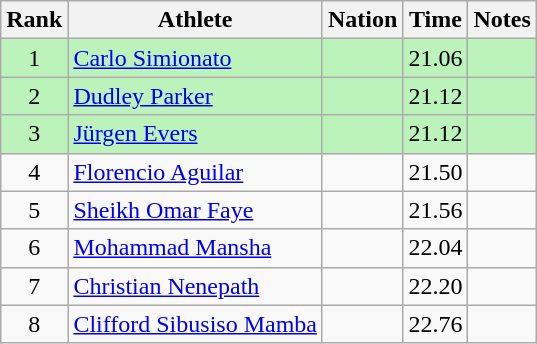<table class="wikitable sortable" style="text-align:center">
<tr>
<th>Rank</th>
<th>Athlete</th>
<th>Nation</th>
<th>Time</th>
<th>Notes</th>
</tr>
<tr style="background:#bbf3bb;">
<td>1</td>
<td align=left><a href='#'>Carlo Simionato</a></td>
<td align=left></td>
<td>21.06</td>
<td></td>
</tr>
<tr style="background:#bbf3bb;">
<td>2</td>
<td align=left><a href='#'>Dudley Parker</a></td>
<td align=left></td>
<td>21.12</td>
<td></td>
</tr>
<tr style="background:#bbf3bb;">
<td>3</td>
<td align=left><a href='#'>Jürgen Evers</a></td>
<td align=left></td>
<td>21.12</td>
<td></td>
</tr>
<tr>
<td>4</td>
<td align=left><a href='#'>Florencio Aguilar</a></td>
<td align=left></td>
<td>21.50</td>
<td></td>
</tr>
<tr>
<td>5</td>
<td align=left><a href='#'>Sheikh Omar Faye</a></td>
<td align=left></td>
<td>21.56</td>
<td></td>
</tr>
<tr>
<td>6</td>
<td align=left><a href='#'>Mohammad Mansha</a></td>
<td align=left></td>
<td>22.04</td>
<td></td>
</tr>
<tr>
<td>7</td>
<td align=left><a href='#'>Christian Nenepath</a></td>
<td align=left></td>
<td>22.20</td>
<td></td>
</tr>
<tr>
<td>8</td>
<td align=left><a href='#'>Clifford Sibusiso Mamba</a></td>
<td align=left></td>
<td>22.76</td>
<td></td>
</tr>
</table>
